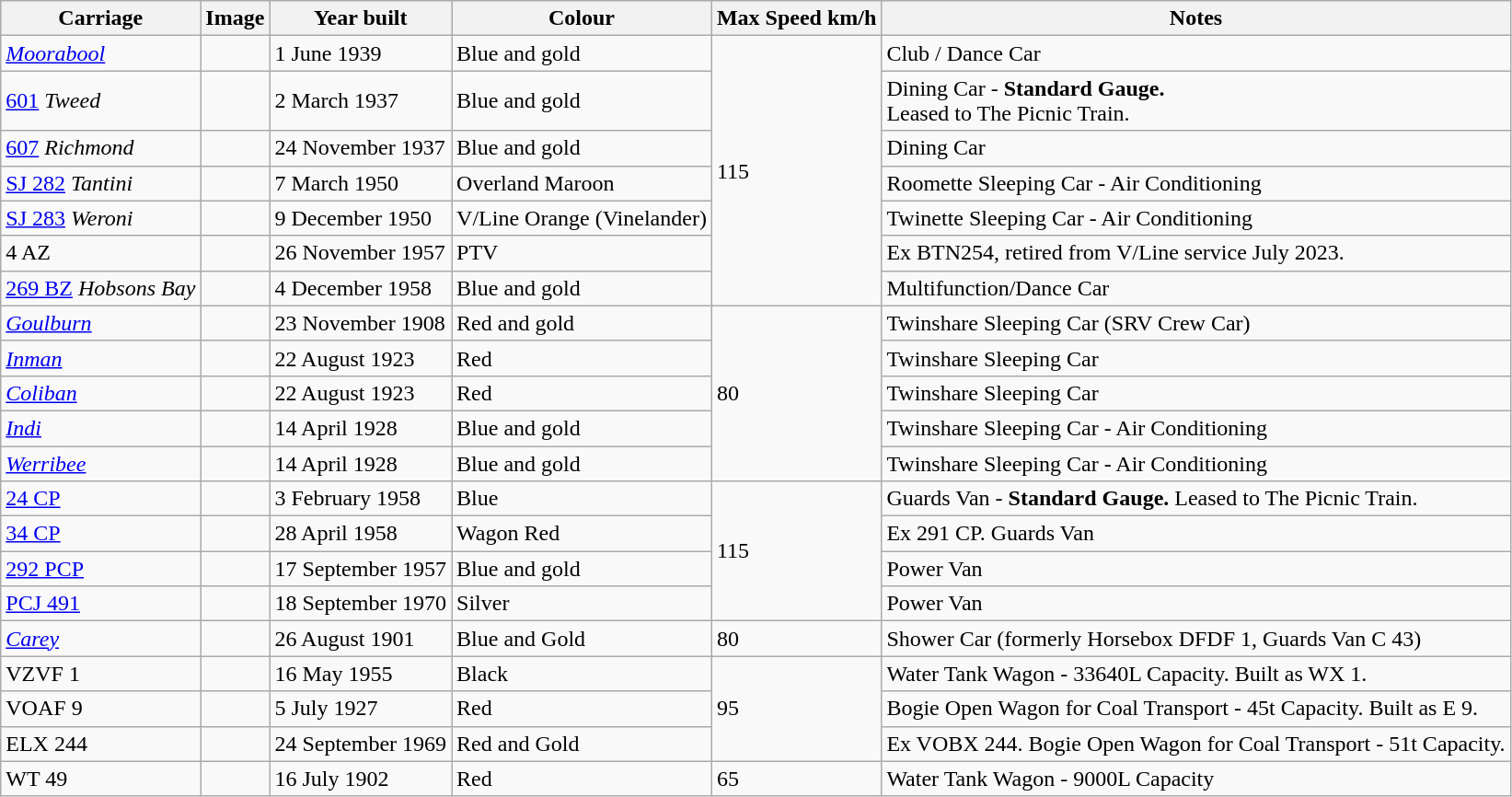<table class="wikitable">
<tr>
<th>Carriage</th>
<th>Image</th>
<th>Year built</th>
<th>Colour</th>
<th>Max Speed km/h</th>
<th>Notes</th>
</tr>
<tr>
<td><a href='#'><em>Moorabool</em></a></td>
<td></td>
<td>1 June 1939</td>
<td>Blue and gold</td>
<td rowspan="7">115</td>
<td>Club / Dance Car</td>
</tr>
<tr>
<td><a href='#'>601</a> <em>Tweed</em></td>
<td></td>
<td>2 March 1937</td>
<td>Blue and gold</td>
<td>Dining Car - <strong>Standard Gauge.</strong><br>Leased to The Picnic Train.</td>
</tr>
<tr>
<td><a href='#'>607</a> <em>Richmond</em></td>
<td></td>
<td>24 November 1937</td>
<td>Blue and gold</td>
<td>Dining Car</td>
</tr>
<tr>
<td><a href='#'>SJ 282</a> <em>Tantini</em></td>
<td></td>
<td>7 March 1950</td>
<td>Overland Maroon</td>
<td>Roomette Sleeping Car - Air Conditioning</td>
</tr>
<tr>
<td><a href='#'>SJ 283</a> <em>Weroni</em></td>
<td></td>
<td>9 December 1950</td>
<td>V/Line Orange (Vinelander)</td>
<td>Twinette Sleeping Car - Air Conditioning</td>
</tr>
<tr>
<td>4 AZ</td>
<td></td>
<td>26 November 1957</td>
<td>PTV</td>
<td>Ex BTN254, retired from V/Line service July 2023.</td>
</tr>
<tr>
<td><a href='#'>269 BZ</a> <em>Hobsons Bay</em></td>
<td></td>
<td>4 December 1958</td>
<td>Blue and gold</td>
<td>Multifunction/Dance Car</td>
</tr>
<tr>
<td><a href='#'><em>Goulburn</em></a></td>
<td></td>
<td>23 November 1908</td>
<td>Red and gold</td>
<td rowspan="5">80</td>
<td>Twinshare Sleeping Car (SRV Crew Car)</td>
</tr>
<tr>
<td><a href='#'><em>Inman</em></a></td>
<td></td>
<td>22 August 1923</td>
<td>Red</td>
<td>Twinshare Sleeping Car</td>
</tr>
<tr>
<td><a href='#'><em>Coliban</em></a></td>
<td></td>
<td>22 August 1923</td>
<td>Red</td>
<td>Twinshare Sleeping Car</td>
</tr>
<tr>
<td><a href='#'><em>Indi</em></a></td>
<td></td>
<td>14 April 1928</td>
<td>Blue and gold</td>
<td>Twinshare Sleeping Car - Air Conditioning</td>
</tr>
<tr>
<td><a href='#'><em>Werribee</em></a></td>
<td></td>
<td>14 April 1928</td>
<td>Blue and gold</td>
<td>Twinshare Sleeping Car - Air Conditioning</td>
</tr>
<tr>
<td><a href='#'>24 CP</a></td>
<td></td>
<td>3 February 1958</td>
<td>Blue</td>
<td rowspan="4">115</td>
<td>Guards Van - <strong>Standard Gauge.</strong> Leased to The Picnic Train.</td>
</tr>
<tr>
<td><a href='#'>34 CP</a></td>
<td></td>
<td>28 April 1958</td>
<td>Wagon Red</td>
<td>Ex 291 CP. Guards Van</td>
</tr>
<tr>
<td><a href='#'>292 PCP</a></td>
<td></td>
<td>17 September 1957</td>
<td>Blue and gold</td>
<td>Power Van</td>
</tr>
<tr>
<td><a href='#'>PCJ 491</a></td>
<td></td>
<td>18 September 1970</td>
<td>Silver</td>
<td>Power Van</td>
</tr>
<tr>
<td><a href='#'><em>Carey</em></a></td>
<td></td>
<td>26 August 1901</td>
<td>Blue and Gold</td>
<td>80</td>
<td>Shower Car (formerly Horsebox DFDF 1, Guards Van C 43)</td>
</tr>
<tr>
<td>VZVF 1</td>
<td></td>
<td>16 May 1955</td>
<td>Black</td>
<td rowspan="3">95</td>
<td>Water Tank Wagon - 33640L Capacity. Built as WX 1.</td>
</tr>
<tr>
<td>VOAF 9</td>
<td></td>
<td>5 July 1927</td>
<td>Red</td>
<td>Bogie Open Wagon for Coal Transport - 45t Capacity. Built as E 9.</td>
</tr>
<tr>
<td>ELX 244</td>
<td></td>
<td>24 September 1969</td>
<td>Red and Gold</td>
<td>Ex VOBX 244. Bogie Open Wagon for Coal Transport - 51t Capacity.</td>
</tr>
<tr>
<td>WT 49</td>
<td></td>
<td>16 July 1902</td>
<td>Red</td>
<td>65</td>
<td>Water Tank Wagon - 9000L Capacity</td>
</tr>
</table>
